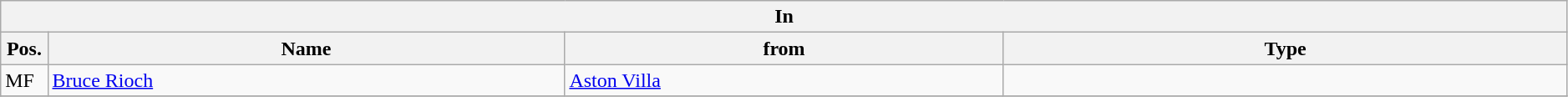<table class="wikitable" style="font-size:100%;width:99%;">
<tr>
<th colspan="4">In</th>
</tr>
<tr>
<th width=3%>Pos.</th>
<th width=33%>Name</th>
<th width=28%>from</th>
<th width=36%>Type</th>
</tr>
<tr>
<td>MF</td>
<td><a href='#'>Bruce Rioch</a></td>
<td><a href='#'>Aston Villa</a></td>
<td></td>
</tr>
<tr>
</tr>
</table>
